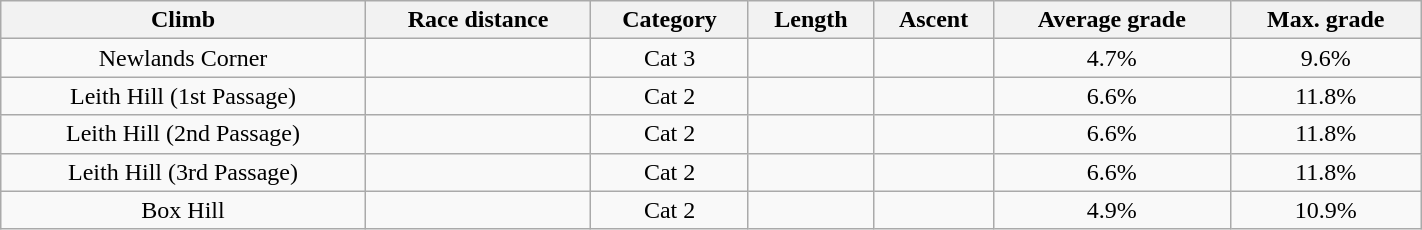<table class="wikitable" style="text-align:center;" width="75%">
<tr>
<th>Climb</th>
<th>Race distance</th>
<th>Category</th>
<th>Length</th>
<th>Ascent</th>
<th>Average grade</th>
<th>Max. grade</th>
</tr>
<tr>
<td>Newlands Corner</td>
<td></td>
<td>Cat 3</td>
<td></td>
<td></td>
<td>4.7%</td>
<td>9.6%</td>
</tr>
<tr>
<td>Leith Hill (1st Passage)</td>
<td></td>
<td>Cat 2</td>
<td></td>
<td></td>
<td>6.6%</td>
<td>11.8%</td>
</tr>
<tr>
<td>Leith Hill (2nd Passage)</td>
<td></td>
<td>Cat 2</td>
<td></td>
<td></td>
<td>6.6%</td>
<td>11.8%</td>
</tr>
<tr>
<td>Leith Hill (3rd Passage)</td>
<td></td>
<td>Cat 2</td>
<td></td>
<td></td>
<td>6.6%</td>
<td>11.8%</td>
</tr>
<tr>
<td>Box Hill</td>
<td></td>
<td>Cat 2</td>
<td></td>
<td></td>
<td>4.9%</td>
<td>10.9%</td>
</tr>
</table>
